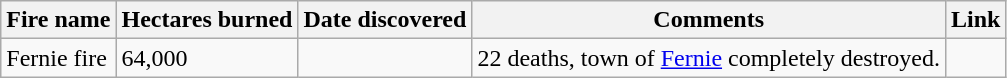<table class="wikitable">
<tr>
<th>Fire name</th>
<th>Hectares burned</th>
<th>Date discovered</th>
<th>Comments</th>
<th>Link</th>
</tr>
<tr>
<td>Fernie fire</td>
<td>64,000</td>
<td></td>
<td>22 deaths, town of <a href='#'>Fernie</a> completely destroyed.</td>
<td></td>
</tr>
</table>
